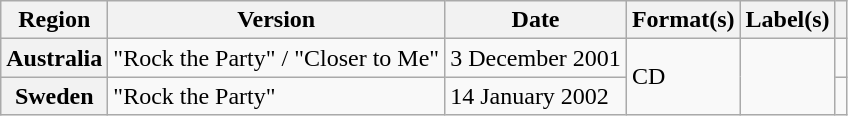<table class="wikitable plainrowheaders">
<tr>
<th scope="col">Region</th>
<th scope="col">Version</th>
<th scope="col">Date</th>
<th scope="col">Format(s)</th>
<th scope="col">Label(s)</th>
<th scope="col"></th>
</tr>
<tr>
<th scope="row">Australia</th>
<td>"Rock the Party" / "Closer to Me"</td>
<td>3 December 2001</td>
<td rowspan="2">CD</td>
<td rowspan="2"></td>
<td></td>
</tr>
<tr>
<th scope="row">Sweden</th>
<td>"Rock the Party"</td>
<td>14 January 2002</td>
<td></td>
</tr>
</table>
